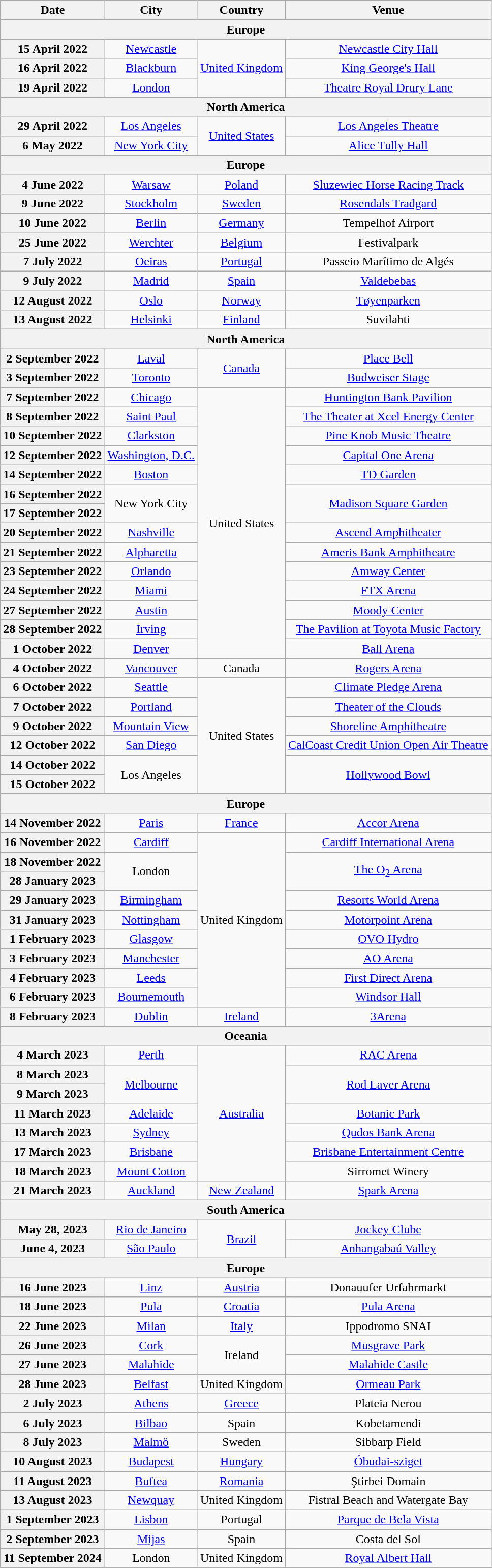<table class="wikitable plainrowheaders" style="text-align:center;">
<tr>
<th scope="col">Date</th>
<th scope="col">City</th>
<th scope="col">Country</th>
<th scope="col">Venue</th>
</tr>
<tr>
<th colspan="4">Europe</th>
</tr>
<tr>
<th scope="row">15 April 2022</th>
<td><a href='#'>Newcastle</a></td>
<td rowspan="3"><a href='#'>United Kingdom</a></td>
<td><a href='#'>Newcastle City Hall</a></td>
</tr>
<tr>
<th scope="row">16 April 2022</th>
<td><a href='#'>Blackburn</a></td>
<td><a href='#'>King George's Hall</a></td>
</tr>
<tr>
<th scope="row">19 April 2022</th>
<td><a href='#'>London</a></td>
<td><a href='#'>Theatre Royal Drury Lane</a></td>
</tr>
<tr>
<th colspan="4">North America</th>
</tr>
<tr>
<th scope="row">29 April 2022</th>
<td><a href='#'>Los Angeles</a></td>
<td rowspan="2"><a href='#'>United States</a></td>
<td><a href='#'>Los Angeles Theatre</a></td>
</tr>
<tr>
<th scope="row">6 May 2022</th>
<td><a href='#'>New York City</a></td>
<td><a href='#'>Alice Tully Hall</a></td>
</tr>
<tr>
<th colspan="4">Europe</th>
</tr>
<tr>
<th scope="row">4 June 2022</th>
<td><a href='#'>Warsaw</a></td>
<td><a href='#'>Poland</a></td>
<td><a href='#'>Sluzewiec Horse Racing Track</a></td>
</tr>
<tr>
<th scope="row">9 June 2022</th>
<td><a href='#'>Stockholm</a></td>
<td><a href='#'>Sweden</a></td>
<td><a href='#'>Rosendals Tradgard</a></td>
</tr>
<tr>
<th scope="row">10 June 2022</th>
<td><a href='#'>Berlin</a></td>
<td><a href='#'>Germany</a></td>
<td>Tempelhof Airport</td>
</tr>
<tr>
<th scope="row">25 June 2022</th>
<td><a href='#'>Werchter</a></td>
<td><a href='#'>Belgium</a></td>
<td>Festivalpark</td>
</tr>
<tr>
<th scope="row">7 July 2022</th>
<td><a href='#'>Oeiras</a></td>
<td><a href='#'>Portugal</a></td>
<td>Passeio Marítimo de Algés</td>
</tr>
<tr>
<th scope="row">9 July 2022</th>
<td><a href='#'>Madrid</a></td>
<td><a href='#'>Spain</a></td>
<td><a href='#'>Valdebebas</a></td>
</tr>
<tr>
<th scope="row">12 August 2022</th>
<td><a href='#'>Oslo</a></td>
<td><a href='#'>Norway</a></td>
<td><a href='#'>Tøyenparken</a></td>
</tr>
<tr>
<th scope="row">13 August 2022</th>
<td><a href='#'>Helsinki</a></td>
<td><a href='#'>Finland</a></td>
<td>Suvilahti</td>
</tr>
<tr>
<th colspan="4">North America</th>
</tr>
<tr>
<th scope="row">2 September 2022</th>
<td><a href='#'>Laval</a></td>
<td rowspan="2"><a href='#'>Canada</a></td>
<td><a href='#'>Place Bell</a></td>
</tr>
<tr>
<th scope="row">3 September 2022</th>
<td><a href='#'>Toronto</a></td>
<td><a href='#'>Budweiser Stage</a></td>
</tr>
<tr>
<th scope="row">7 September 2022</th>
<td><a href='#'>Chicago</a></td>
<td rowspan="14">United States</td>
<td><a href='#'>Huntington Bank Pavilion</a></td>
</tr>
<tr>
<th scope="row">8 September 2022</th>
<td><a href='#'>Saint Paul</a></td>
<td><a href='#'>The Theater at Xcel Energy Center</a></td>
</tr>
<tr>
<th scope="row">10 September 2022</th>
<td><a href='#'>Clarkston</a></td>
<td><a href='#'>Pine Knob Music Theatre</a></td>
</tr>
<tr>
<th scope="row">12 September 2022</th>
<td><a href='#'>Washington, D.C.</a></td>
<td><a href='#'>Capital One Arena</a></td>
</tr>
<tr>
<th scope="row">14 September 2022</th>
<td><a href='#'>Boston</a></td>
<td><a href='#'>TD Garden</a></td>
</tr>
<tr>
<th scope="row">16 September 2022</th>
<td rowspan="2">New York City</td>
<td rowspan="2"><a href='#'>Madison Square Garden</a></td>
</tr>
<tr>
<th scope="row">17 September 2022</th>
</tr>
<tr>
<th scope="row">20 September 2022</th>
<td><a href='#'>Nashville</a></td>
<td><a href='#'>Ascend Amphitheater</a></td>
</tr>
<tr>
<th scope="row">21 September 2022</th>
<td><a href='#'>Alpharetta</a></td>
<td><a href='#'>Ameris Bank Amphitheatre</a></td>
</tr>
<tr>
<th scope="row">23 September 2022</th>
<td><a href='#'>Orlando</a></td>
<td><a href='#'>Amway Center</a></td>
</tr>
<tr>
<th scope="row">24 September 2022</th>
<td><a href='#'>Miami</a></td>
<td><a href='#'>FTX Arena</a></td>
</tr>
<tr>
<th scope="row">27 September 2022</th>
<td><a href='#'>Austin</a></td>
<td><a href='#'>Moody Center</a></td>
</tr>
<tr>
<th scope="row">28 September 2022</th>
<td><a href='#'>Irving</a></td>
<td><a href='#'>The Pavilion at Toyota Music Factory</a></td>
</tr>
<tr>
<th scope="row">1 October 2022</th>
<td><a href='#'>Denver</a></td>
<td><a href='#'>Ball Arena</a></td>
</tr>
<tr>
<th scope="row">4 October 2022</th>
<td><a href='#'>Vancouver</a></td>
<td>Canada</td>
<td><a href='#'>Rogers Arena</a></td>
</tr>
<tr>
<th scope="row">6 October 2022</th>
<td><a href='#'>Seattle</a></td>
<td rowspan="6">United States</td>
<td><a href='#'>Climate Pledge Arena</a></td>
</tr>
<tr>
<th scope="row">7 October 2022</th>
<td><a href='#'>Portland</a></td>
<td><a href='#'>Theater of the Clouds</a></td>
</tr>
<tr>
<th scope="row">9 October 2022</th>
<td><a href='#'>Mountain View</a></td>
<td><a href='#'>Shoreline Amphitheatre</a></td>
</tr>
<tr>
<th scope="row">12 October 2022</th>
<td><a href='#'>San Diego</a></td>
<td><a href='#'>CalCoast Credit Union Open Air Theatre</a></td>
</tr>
<tr>
<th scope="row">14 October 2022</th>
<td rowspan="2">Los Angeles</td>
<td rowspan="2"><a href='#'>Hollywood Bowl</a></td>
</tr>
<tr>
<th scope="row">15 October 2022</th>
</tr>
<tr>
<th colspan="4">Europe</th>
</tr>
<tr>
<th scope="row">14 November 2022</th>
<td><a href='#'>Paris</a></td>
<td><a href='#'>France</a></td>
<td><a href='#'>Accor Arena</a></td>
</tr>
<tr>
<th scope="row">16 November 2022</th>
<td><a href='#'>Cardiff</a></td>
<td rowspan="9">United Kingdom</td>
<td><a href='#'>Cardiff International Arena</a></td>
</tr>
<tr>
<th scope="row">18 November 2022</th>
<td rowspan="2">London</td>
<td rowspan="2"><a href='#'>The O<sub>2</sub> Arena</a></td>
</tr>
<tr>
<th scope="row">28 January 2023</th>
</tr>
<tr>
<th scope="row">29 January 2023</th>
<td><a href='#'>Birmingham</a></td>
<td><a href='#'>Resorts World Arena</a></td>
</tr>
<tr>
<th scope="row">31 January 2023</th>
<td><a href='#'>Nottingham</a></td>
<td><a href='#'>Motorpoint Arena</a></td>
</tr>
<tr>
<th scope="row">1 February 2023</th>
<td><a href='#'>Glasgow</a></td>
<td><a href='#'>OVO Hydro</a></td>
</tr>
<tr>
<th scope="row">3 February 2023</th>
<td><a href='#'>Manchester</a></td>
<td><a href='#'>AO Arena</a></td>
</tr>
<tr>
<th scope="row">4 February 2023</th>
<td><a href='#'>Leeds</a></td>
<td><a href='#'>First Direct Arena</a></td>
</tr>
<tr>
<th scope="row">6 February 2023</th>
<td><a href='#'>Bournemouth</a></td>
<td><a href='#'>Windsor Hall</a></td>
</tr>
<tr>
<th scope="row">8 February 2023</th>
<td><a href='#'>Dublin</a></td>
<td><a href='#'>Ireland</a></td>
<td><a href='#'>3Arena</a></td>
</tr>
<tr>
<th colspan="4">Oceania</th>
</tr>
<tr>
<th scope="row">4 March 2023</th>
<td><a href='#'>Perth</a></td>
<td rowspan="7"><a href='#'>Australia</a></td>
<td><a href='#'>RAC Arena</a></td>
</tr>
<tr>
<th scope="row">8 March 2023</th>
<td rowspan="2"><a href='#'>Melbourne</a></td>
<td rowspan="2"><a href='#'>Rod Laver Arena</a></td>
</tr>
<tr>
<th scope="row">9 March 2023</th>
</tr>
<tr>
<th scope="row">11 March 2023</th>
<td><a href='#'>Adelaide</a></td>
<td><a href='#'>Botanic Park</a></td>
</tr>
<tr>
<th scope="row">13 March 2023</th>
<td><a href='#'>Sydney</a></td>
<td><a href='#'>Qudos Bank Arena</a></td>
</tr>
<tr>
<th scope="row">17 March 2023</th>
<td><a href='#'>Brisbane</a></td>
<td><a href='#'>Brisbane Entertainment Centre</a></td>
</tr>
<tr>
<th scope="row">18 March 2023</th>
<td><a href='#'>Mount Cotton</a></td>
<td>Sirromet Winery</td>
</tr>
<tr>
<th scope="row">21 March 2023</th>
<td><a href='#'>Auckland</a></td>
<td><a href='#'>New Zealand</a></td>
<td><a href='#'>Spark Arena</a></td>
</tr>
<tr>
<th colspan="4">South America</th>
</tr>
<tr>
<th scope="row">May 28, 2023</th>
<td><a href='#'>Rio de Janeiro</a></td>
<td rowspan="2"><a href='#'>Brazil</a></td>
<td><a href='#'>Jockey Clube</a></td>
</tr>
<tr>
<th scope="row">June 4, 2023</th>
<td><a href='#'>São Paulo</a></td>
<td><a href='#'>Anhangabaú Valley</a></td>
</tr>
<tr>
<th colspan="4">Europe</th>
</tr>
<tr>
<th scope="row">16 June 2023</th>
<td><a href='#'>Linz</a></td>
<td><a href='#'>Austria</a></td>
<td>Donauufer Urfahrmarkt</td>
</tr>
<tr>
<th scope="row">18 June 2023</th>
<td><a href='#'>Pula</a></td>
<td><a href='#'>Croatia</a></td>
<td><a href='#'>Pula Arena</a></td>
</tr>
<tr>
<th scope="row">22 June 2023</th>
<td><a href='#'>Milan</a></td>
<td><a href='#'>Italy</a></td>
<td>Ippodromo SNAI</td>
</tr>
<tr>
<th scope="row">26 June 2023</th>
<td><a href='#'>Cork</a></td>
<td rowspan="2">Ireland</td>
<td><a href='#'>Musgrave Park</a></td>
</tr>
<tr>
<th scope="row">27 June 2023</th>
<td><a href='#'>Malahide</a></td>
<td><a href='#'>Malahide Castle</a></td>
</tr>
<tr>
<th scope="row">28 June 2023</th>
<td><a href='#'>Belfast</a></td>
<td>United Kingdom</td>
<td><a href='#'>Ormeau Park</a></td>
</tr>
<tr>
<th scope="row">2 July 2023</th>
<td><a href='#'>Athens</a></td>
<td><a href='#'>Greece</a></td>
<td>Plateia Nerou</td>
</tr>
<tr>
<th scope="row">6 July 2023</th>
<td><a href='#'>Bilbao</a></td>
<td>Spain</td>
<td>Kobetamendi</td>
</tr>
<tr>
<th scope="row">8 July 2023</th>
<td><a href='#'>Malmö</a></td>
<td>Sweden</td>
<td>Sibbarp Field</td>
</tr>
<tr>
<th scope="row">10 August 2023</th>
<td><a href='#'>Budapest</a></td>
<td><a href='#'>Hungary</a></td>
<td><a href='#'>Óbudai-sziget</a></td>
</tr>
<tr>
<th scope="row">11 August 2023</th>
<td><a href='#'>Buftea</a></td>
<td><a href='#'>Romania</a></td>
<td>Ştirbei Domain</td>
</tr>
<tr>
<th scope="row">13 August 2023</th>
<td><a href='#'>Newquay</a></td>
<td>United Kingdom</td>
<td>Fistral Beach and Watergate Bay</td>
</tr>
<tr>
<th scope="row">1 September 2023</th>
<td><a href='#'>Lisbon</a></td>
<td>Portugal</td>
<td><a href='#'>Parque de Bela Vista</a></td>
</tr>
<tr>
<th scope="row">2 September 2023</th>
<td><a href='#'>Mijas</a></td>
<td>Spain</td>
<td>Costa del Sol</td>
</tr>
<tr>
<th scope="row">11 September 2024</th>
<td>London</td>
<td>United Kingdom</td>
<td><a href='#'>Royal Albert Hall</a></td>
</tr>
<tr>
</tr>
</table>
